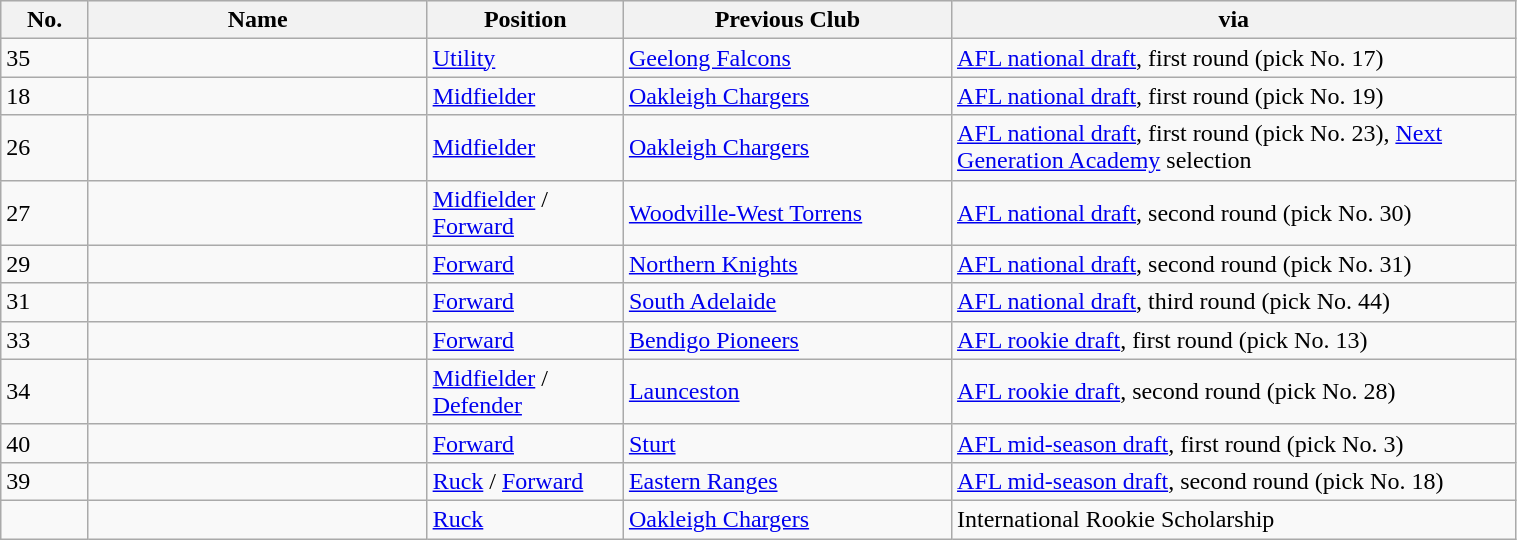<table class="wikitable sortable" style="width:80%;">
<tr style="background:#efefef;">
<th width=1%>No.</th>
<th width=6%>Name</th>
<th width=2%>Position</th>
<th width=5%>Previous Club</th>
<th width=10%>via</th>
</tr>
<tr>
<td align=left>35</td>
<td></td>
<td><a href='#'>Utility</a></td>
<td><a href='#'>Geelong Falcons</a></td>
<td><a href='#'>AFL national draft</a>, first round (pick No. 17)</td>
</tr>
<tr>
<td align=left>18</td>
<td></td>
<td><a href='#'>Midfielder</a></td>
<td><a href='#'>Oakleigh Chargers</a></td>
<td><a href='#'>AFL national draft</a>, first round (pick No. 19)</td>
</tr>
<tr>
<td align=left>26</td>
<td></td>
<td><a href='#'>Midfielder</a></td>
<td><a href='#'>Oakleigh Chargers</a></td>
<td><a href='#'>AFL national draft</a>, first round (pick No. 23), <a href='#'>Next Generation Academy</a> selection</td>
</tr>
<tr>
<td align=left>27</td>
<td></td>
<td><a href='#'>Midfielder</a> / <a href='#'>Forward</a></td>
<td><a href='#'>Woodville-West Torrens</a></td>
<td><a href='#'>AFL national draft</a>, second round (pick No. 30)</td>
</tr>
<tr>
<td align=left>29</td>
<td></td>
<td><a href='#'>Forward</a></td>
<td><a href='#'>Northern Knights</a></td>
<td><a href='#'>AFL national draft</a>, second round (pick No. 31)</td>
</tr>
<tr>
<td align=left>31</td>
<td></td>
<td><a href='#'>Forward</a></td>
<td><a href='#'>South Adelaide</a></td>
<td><a href='#'>AFL national draft</a>, third round (pick No. 44)</td>
</tr>
<tr>
<td align=left>33</td>
<td></td>
<td><a href='#'>Forward</a></td>
<td><a href='#'>Bendigo Pioneers</a></td>
<td><a href='#'>AFL rookie draft</a>, first round (pick No. 13)</td>
</tr>
<tr>
<td align=left>34</td>
<td></td>
<td><a href='#'>Midfielder</a> / <a href='#'>Defender</a></td>
<td><a href='#'>Launceston</a></td>
<td><a href='#'>AFL rookie draft</a>, second round (pick No. 28)</td>
</tr>
<tr>
<td align=left>40</td>
<td></td>
<td><a href='#'>Forward</a></td>
<td><a href='#'>Sturt</a></td>
<td><a href='#'>AFL mid-season draft</a>, first round (pick No. 3)</td>
</tr>
<tr>
<td align=left>39</td>
<td></td>
<td><a href='#'>Ruck</a> / <a href='#'>Forward</a></td>
<td><a href='#'>Eastern Ranges</a></td>
<td><a href='#'>AFL mid-season draft</a>, second round (pick No. 18)</td>
</tr>
<tr>
<td align=left></td>
<td></td>
<td><a href='#'>Ruck</a></td>
<td><a href='#'>Oakleigh Chargers</a></td>
<td>International Rookie Scholarship</td>
</tr>
</table>
